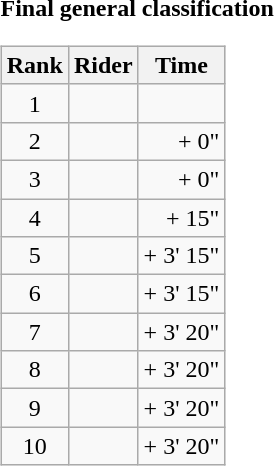<table>
<tr>
<td><strong>Final general classification</strong><br><table class="wikitable">
<tr>
<th scope="col">Rank</th>
<th scope="col">Rider</th>
<th scope="col">Time</th>
</tr>
<tr>
<td style="text-align:center;">1</td>
<td></td>
<td style="text-align:right;"></td>
</tr>
<tr>
<td style="text-align:center;">2</td>
<td></td>
<td style="text-align:right;">+ 0"</td>
</tr>
<tr>
<td style="text-align:center;">3</td>
<td></td>
<td style="text-align:right;">+ 0"</td>
</tr>
<tr>
<td style="text-align:center;">4</td>
<td></td>
<td style="text-align:right;">+ 15"</td>
</tr>
<tr>
<td style="text-align:center;">5</td>
<td></td>
<td style="text-align:right;">+ 3' 15"</td>
</tr>
<tr>
<td style="text-align:center;">6</td>
<td></td>
<td style="text-align:right;">+ 3' 15"</td>
</tr>
<tr>
<td style="text-align:center;">7</td>
<td></td>
<td style="text-align:right;">+ 3' 20"</td>
</tr>
<tr>
<td style="text-align:center;">8</td>
<td></td>
<td style="text-align:right;">+ 3' 20"</td>
</tr>
<tr>
<td style="text-align:center;">9</td>
<td></td>
<td style="text-align:right;">+ 3' 20"</td>
</tr>
<tr>
<td style="text-align:center;">10</td>
<td></td>
<td style="text-align:right;">+ 3' 20"</td>
</tr>
</table>
</td>
</tr>
</table>
